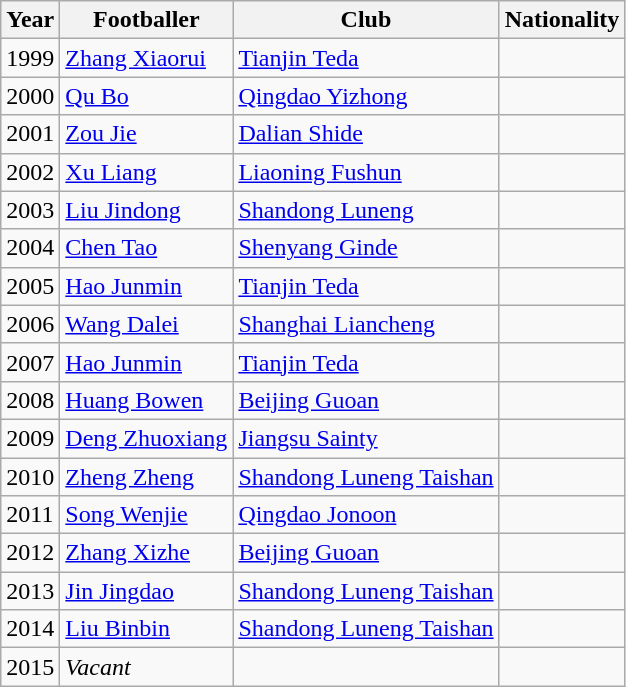<table class="wikitable">
<tr>
<th>Year</th>
<th>Footballer</th>
<th>Club</th>
<th>Nationality</th>
</tr>
<tr>
<td>1999</td>
<td><a href='#'>Zhang Xiaorui</a></td>
<td><a href='#'>Tianjin Teda</a></td>
<td></td>
</tr>
<tr>
<td>2000</td>
<td><a href='#'>Qu Bo</a></td>
<td><a href='#'>Qingdao Yizhong</a></td>
<td></td>
</tr>
<tr>
<td>2001</td>
<td><a href='#'>Zou Jie</a></td>
<td><a href='#'>Dalian Shide</a></td>
<td></td>
</tr>
<tr>
<td>2002</td>
<td><a href='#'>Xu Liang</a></td>
<td><a href='#'>Liaoning Fushun</a></td>
<td></td>
</tr>
<tr>
<td>2003</td>
<td><a href='#'>Liu Jindong</a></td>
<td><a href='#'>Shandong Luneng</a></td>
<td></td>
</tr>
<tr>
<td>2004</td>
<td><a href='#'>Chen Tao</a></td>
<td><a href='#'>Shenyang Ginde</a></td>
<td></td>
</tr>
<tr>
<td>2005</td>
<td><a href='#'>Hao Junmin</a></td>
<td><a href='#'>Tianjin Teda</a></td>
<td></td>
</tr>
<tr>
<td>2006</td>
<td><a href='#'>Wang Dalei</a></td>
<td><a href='#'>Shanghai Liancheng</a></td>
<td></td>
</tr>
<tr>
<td>2007</td>
<td><a href='#'>Hao Junmin</a></td>
<td><a href='#'>Tianjin Teda</a></td>
<td></td>
</tr>
<tr>
<td>2008</td>
<td><a href='#'>Huang Bowen</a></td>
<td><a href='#'>Beijing Guoan</a></td>
<td></td>
</tr>
<tr>
<td>2009</td>
<td><a href='#'>Deng Zhuoxiang</a></td>
<td><a href='#'>Jiangsu Sainty</a></td>
<td></td>
</tr>
<tr>
<td>2010</td>
<td><a href='#'>Zheng Zheng</a></td>
<td><a href='#'>Shandong Luneng Taishan</a></td>
<td></td>
</tr>
<tr>
<td>2011</td>
<td><a href='#'>Song Wenjie</a></td>
<td><a href='#'>Qingdao Jonoon</a></td>
<td></td>
</tr>
<tr>
<td>2012</td>
<td><a href='#'>Zhang Xizhe</a></td>
<td><a href='#'>Beijing Guoan</a></td>
<td></td>
</tr>
<tr>
<td>2013</td>
<td><a href='#'>Jin Jingdao</a></td>
<td><a href='#'>Shandong Luneng Taishan</a></td>
<td></td>
</tr>
<tr>
<td>2014</td>
<td><a href='#'>Liu Binbin</a></td>
<td><a href='#'>Shandong Luneng Taishan</a></td>
<td></td>
</tr>
<tr>
<td>2015</td>
<td><em>Vacant</em></td>
<td></td>
<td></td>
</tr>
</table>
